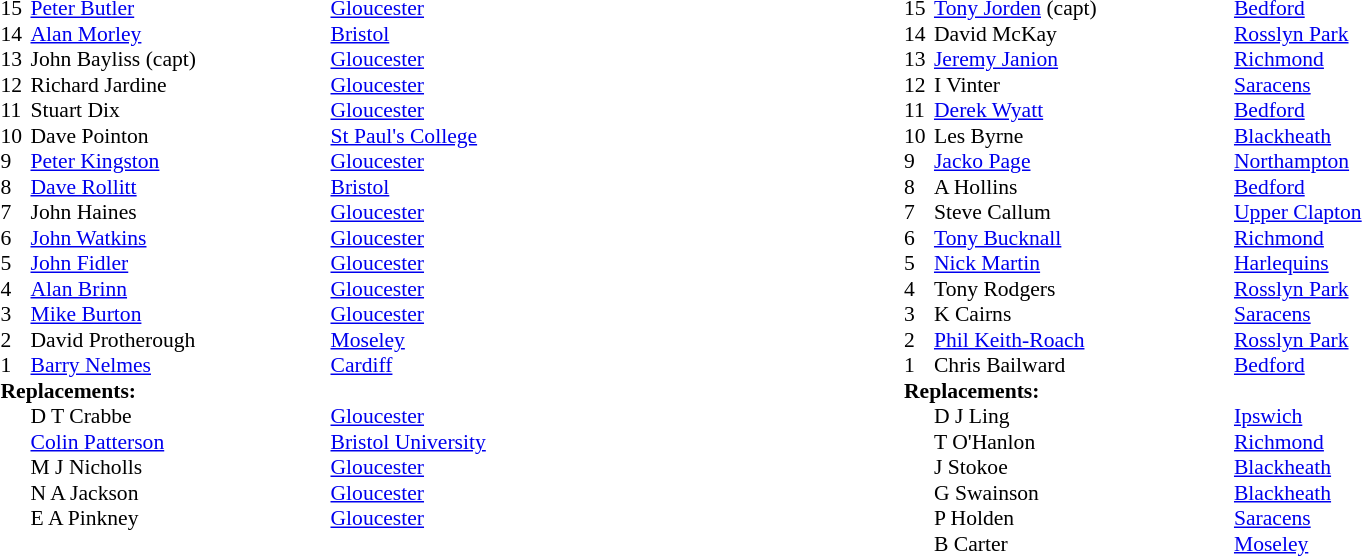<table width="80%">
<tr>
<td valign="top" width="50%"><br><table style="font-size: 90%" cellspacing="0" cellpadding="0">
<tr>
<th width="20"></th>
<th width="200"></th>
</tr>
<tr>
<td>15</td>
<td><a href='#'>Peter Butler</a></td>
<td><a href='#'>Gloucester</a></td>
</tr>
<tr>
<td>14</td>
<td><a href='#'>Alan Morley</a></td>
<td><a href='#'>Bristol</a></td>
</tr>
<tr>
<td>13</td>
<td>John Bayliss (capt)</td>
<td><a href='#'>Gloucester</a></td>
</tr>
<tr>
<td>12</td>
<td>Richard Jardine</td>
<td><a href='#'>Gloucester</a></td>
</tr>
<tr>
<td>11</td>
<td>Stuart Dix</td>
<td><a href='#'>Gloucester</a></td>
</tr>
<tr>
<td>10</td>
<td>Dave Pointon</td>
<td><a href='#'>St Paul's College</a></td>
</tr>
<tr>
<td>9</td>
<td><a href='#'>Peter Kingston</a></td>
<td><a href='#'>Gloucester</a></td>
</tr>
<tr>
<td>8</td>
<td><a href='#'>Dave Rollitt</a></td>
<td><a href='#'>Bristol</a></td>
</tr>
<tr>
<td>7</td>
<td>John Haines</td>
<td><a href='#'>Gloucester</a></td>
</tr>
<tr>
<td>6</td>
<td><a href='#'>John Watkins</a></td>
<td><a href='#'>Gloucester</a></td>
</tr>
<tr>
<td>5</td>
<td><a href='#'>John Fidler</a></td>
<td><a href='#'>Gloucester</a></td>
</tr>
<tr>
<td>4</td>
<td><a href='#'>Alan Brinn</a></td>
<td><a href='#'>Gloucester</a></td>
</tr>
<tr>
<td>3</td>
<td><a href='#'>Mike Burton</a></td>
<td><a href='#'>Gloucester</a></td>
</tr>
<tr>
<td>2</td>
<td>David Protherough</td>
<td><a href='#'>Moseley</a></td>
</tr>
<tr>
<td>1</td>
<td><a href='#'>Barry Nelmes</a></td>
<td><a href='#'>Cardiff</a></td>
</tr>
<tr>
</tr>
<tr>
<td colspan=3><strong>Replacements:</strong></td>
</tr>
<tr>
<td></td>
<td>D T Crabbe</td>
<td><a href='#'>Gloucester</a></td>
</tr>
<tr>
<td></td>
<td><a href='#'>Colin Patterson</a></td>
<td><a href='#'>Bristol University</a></td>
</tr>
<tr>
<td></td>
<td>M J Nicholls</td>
<td><a href='#'>Gloucester</a></td>
</tr>
<tr>
<td></td>
<td>N A Jackson</td>
<td><a href='#'>Gloucester</a></td>
</tr>
<tr>
<td></td>
<td>E A Pinkney</td>
<td><a href='#'>Gloucester</a></td>
</tr>
<tr>
</tr>
</table>
</td>
<td valign="top" width="50%"><br><table style="font-size: 90%" cellspacing="0" cellpadding="0" align="center">
<tr>
<th width="20"></th>
<th width="200"></th>
</tr>
<tr>
<td>15</td>
<td><a href='#'>Tony Jorden</a> (capt)</td>
<td><a href='#'>Bedford</a></td>
</tr>
<tr>
<td>14</td>
<td>David McKay</td>
<td><a href='#'>Rosslyn Park</a></td>
</tr>
<tr>
<td>13</td>
<td><a href='#'>Jeremy Janion</a></td>
<td><a href='#'>Richmond</a></td>
</tr>
<tr>
<td>12</td>
<td>I Vinter</td>
<td><a href='#'>Saracens</a></td>
</tr>
<tr>
<td>11</td>
<td><a href='#'>Derek Wyatt</a></td>
<td><a href='#'>Bedford</a></td>
</tr>
<tr>
<td>10</td>
<td>Les Byrne</td>
<td><a href='#'>Blackheath</a></td>
</tr>
<tr>
<td>9</td>
<td><a href='#'>Jacko Page</a></td>
<td><a href='#'>Northampton</a></td>
</tr>
<tr>
<td>8</td>
<td>A Hollins</td>
<td><a href='#'>Bedford</a></td>
</tr>
<tr>
<td>7</td>
<td>Steve Callum</td>
<td><a href='#'>Upper Clapton</a></td>
</tr>
<tr>
<td>6</td>
<td><a href='#'>Tony Bucknall</a></td>
<td><a href='#'>Richmond</a></td>
</tr>
<tr>
<td>5</td>
<td><a href='#'>Nick Martin</a></td>
<td><a href='#'>Harlequins</a></td>
</tr>
<tr>
<td>4</td>
<td>Tony Rodgers</td>
<td><a href='#'>Rosslyn Park</a></td>
</tr>
<tr>
<td>3</td>
<td>K Cairns</td>
<td><a href='#'>Saracens</a></td>
</tr>
<tr>
<td>2</td>
<td><a href='#'>Phil Keith-Roach</a></td>
<td><a href='#'>Rosslyn Park</a></td>
</tr>
<tr>
<td>1</td>
<td>Chris Bailward</td>
<td><a href='#'>Bedford</a></td>
</tr>
<tr>
<td colspan=3><strong>Replacements:</strong></td>
</tr>
<tr>
<td></td>
<td>D J Ling</td>
<td><a href='#'>Ipswich</a></td>
</tr>
<tr>
<td></td>
<td>T O'Hanlon</td>
<td><a href='#'>Richmond</a></td>
</tr>
<tr>
<td></td>
<td>J Stokoe</td>
<td><a href='#'>Blackheath</a></td>
</tr>
<tr>
<td></td>
<td>G Swainson</td>
<td><a href='#'>Blackheath</a></td>
</tr>
<tr>
<td></td>
<td>P Holden</td>
<td><a href='#'>Saracens</a></td>
</tr>
<tr>
<td></td>
<td>B Carter</td>
<td><a href='#'>Moseley</a></td>
</tr>
</table>
</td>
</tr>
</table>
